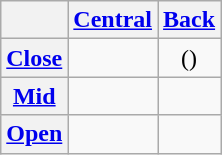<table class="wikitable" style="text-align: center;">
<tr>
<th></th>
<th><a href='#'>Central</a></th>
<th><a href='#'>Back</a></th>
</tr>
<tr>
<th><a href='#'>Close</a></th>
<td></td>
<td>()</td>
</tr>
<tr>
<th><a href='#'>Mid</a></th>
<td></td>
<td></td>
</tr>
<tr>
<th><a href='#'>Open</a></th>
<td></td>
<td></td>
</tr>
</table>
